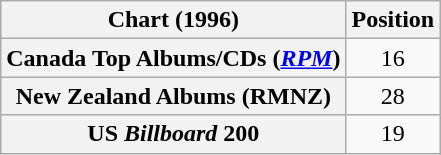<table class="wikitable sortable plainrowheaders" style="text-align:center">
<tr>
<th scope="col">Chart (1996)</th>
<th scope="col">Position</th>
</tr>
<tr>
<th scope="row">Canada Top Albums/CDs (<em><a href='#'>RPM</a></em>)</th>
<td>16</td>
</tr>
<tr>
<th scope="row">New Zealand Albums (RMNZ)</th>
<td>28</td>
</tr>
<tr>
<th scope="row">US <em>Billboard</em> 200</th>
<td>19</td>
</tr>
</table>
